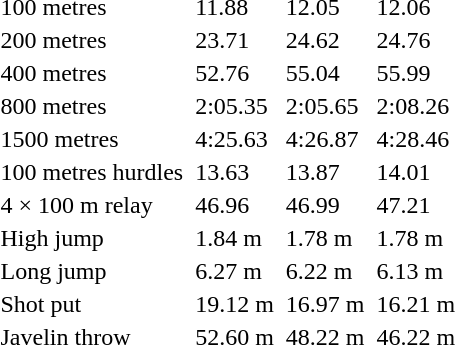<table>
<tr>
<td>100 metres</td>
<td></td>
<td>11.88</td>
<td></td>
<td>12.05</td>
<td></td>
<td>12.06</td>
</tr>
<tr>
<td>200 metres</td>
<td></td>
<td>23.71</td>
<td></td>
<td>24.62</td>
<td></td>
<td>24.76</td>
</tr>
<tr>
<td>400 metres</td>
<td></td>
<td>52.76</td>
<td></td>
<td>55.04</td>
<td></td>
<td>55.99</td>
</tr>
<tr>
<td>800 metres</td>
<td></td>
<td>2:05.35</td>
<td></td>
<td>2:05.65</td>
<td></td>
<td>2:08.26</td>
</tr>
<tr>
<td>1500 metres</td>
<td></td>
<td>4:25.63</td>
<td></td>
<td>4:26.87</td>
<td></td>
<td>4:28.46</td>
</tr>
<tr>
<td>100 metres hurdles</td>
<td></td>
<td>13.63</td>
<td></td>
<td>13.87</td>
<td></td>
<td>14.01</td>
</tr>
<tr>
<td>4 × 100 m relay</td>
<td></td>
<td>46.96</td>
<td></td>
<td>46.99</td>
<td></td>
<td>47.21</td>
</tr>
<tr>
<td>High jump</td>
<td></td>
<td>1.84 m</td>
<td></td>
<td>1.78 m</td>
<td></td>
<td>1.78 m</td>
</tr>
<tr>
<td>Long jump</td>
<td></td>
<td>6.27 m</td>
<td></td>
<td>6.22 m</td>
<td></td>
<td>6.13 m</td>
</tr>
<tr>
<td>Shot put</td>
<td></td>
<td>19.12 m</td>
<td></td>
<td>16.97 m</td>
<td></td>
<td>16.21 m</td>
</tr>
<tr>
<td>Javelin throw</td>
<td></td>
<td>52.60 m</td>
<td></td>
<td>48.22 m</td>
<td></td>
<td>46.22 m</td>
</tr>
</table>
